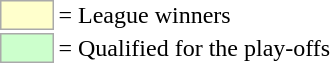<table>
<tr>
<td style="background-color:#ffffcc; border:1px solid #aaaaaa; width:2em;"></td>
<td>= League winners</td>
</tr>
<tr>
<td style="background-color:#ccffcc; border:1px solid #aaaaaa; width:2em;"></td>
<td>= Qualified for the play-offs</td>
</tr>
</table>
